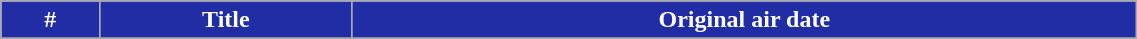<table class="wikitable plainrowheaders" width="60%" style="margin-right: 0;">
<tr>
<th style="background-color: #202da5; color: #ffffff;">#</th>
<th style="background-color: #202da5; color: #ffffff;">Title</th>
<th style="background-color: #202da5; color: #ffffff;">Original air date</th>
</tr>
<tr>
</tr>
</table>
